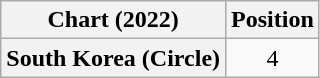<table class="wikitable plainrowheaders" style="text-align:center">
<tr>
<th scope="col">Chart (2022)</th>
<th scope="col">Position</th>
</tr>
<tr>
<th scope="row">South Korea (Circle)</th>
<td>4</td>
</tr>
</table>
